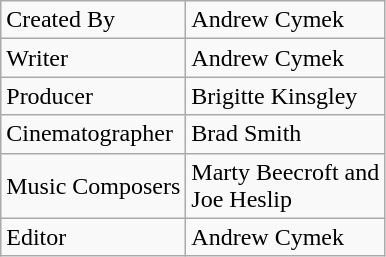<table class="wikitable">
<tr>
<td>Created By</td>
<td>Andrew Cymek</td>
</tr>
<tr>
<td>Writer</td>
<td>Andrew Cymek</td>
</tr>
<tr>
<td>Producer</td>
<td>Brigitte Kinsgley</td>
</tr>
<tr>
<td>Cinematographer</td>
<td>Brad Smith</td>
</tr>
<tr>
<td>Music Composers</td>
<td>Marty Beecroft and <br>Joe Heslip</td>
</tr>
<tr>
<td>Editor</td>
<td>Andrew Cymek</td>
</tr>
</table>
